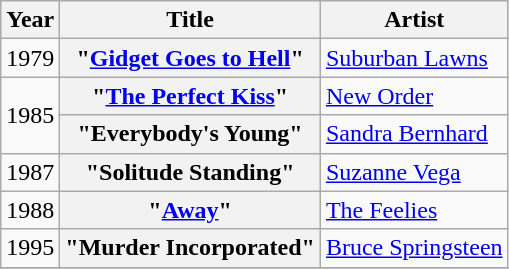<table class="wikitable plainrowheaders">
<tr>
<th>Year</th>
<th>Title</th>
<th>Artist</th>
</tr>
<tr>
<td>1979</td>
<th scope="row">"<a href='#'>Gidget Goes to Hell</a>"</th>
<td><a href='#'>Suburban Lawns</a></td>
</tr>
<tr>
<td rowspan=2>1985</td>
<th scope="row">"<a href='#'>The Perfect Kiss</a>"</th>
<td><a href='#'>New Order</a></td>
</tr>
<tr>
<th scope="row">"Everybody's Young"</th>
<td><a href='#'>Sandra Bernhard</a></td>
</tr>
<tr>
<td>1987</td>
<th scope="row">"Solitude Standing"</th>
<td><a href='#'>Suzanne Vega</a></td>
</tr>
<tr>
<td>1988</td>
<th scope="row">"<a href='#'>Away</a>"</th>
<td><a href='#'>The Feelies</a></td>
</tr>
<tr>
<td>1995</td>
<th scope="row">"Murder Incorporated"</th>
<td><a href='#'>Bruce Springsteen</a></td>
</tr>
<tr>
</tr>
</table>
